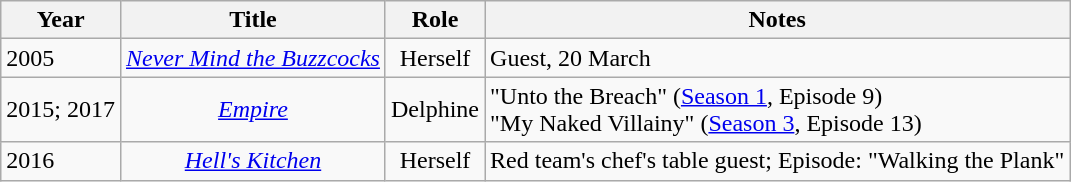<table class="wikitable sortable">
<tr>
<th>Year</th>
<th>Title</th>
<th>Role</th>
<th class="unsortable">Notes</th>
</tr>
<tr>
<td style="text-align:left;">2005</td>
<td style="text-align:center;"><em><a href='#'>Never Mind the Buzzcocks</a></em></td>
<td style="text-align:center;">Herself</td>
<td style="text-align:left;">Guest, 20 March</td>
</tr>
<tr>
<td style="text-align:left;">2015; 2017</td>
<td style="text-align:center;"><em><a href='#'>Empire</a></em></td>
<td style="text-align:center;">Delphine</td>
<td style="text-align:left;">"Unto the Breach" (<a href='#'>Season 1</a>, Episode 9) <br>"My Naked Villainy" (<a href='#'>Season 3</a>, Episode 13)</td>
</tr>
<tr>
<td style="text-align:left;">2016</td>
<td style="text-align:center;"><em><a href='#'>Hell's Kitchen</a></em></td>
<td style="text-align:center;">Herself</td>
<td style="text-align:left;">Red team's chef's table guest; Episode: "Walking the Plank"</td>
</tr>
</table>
